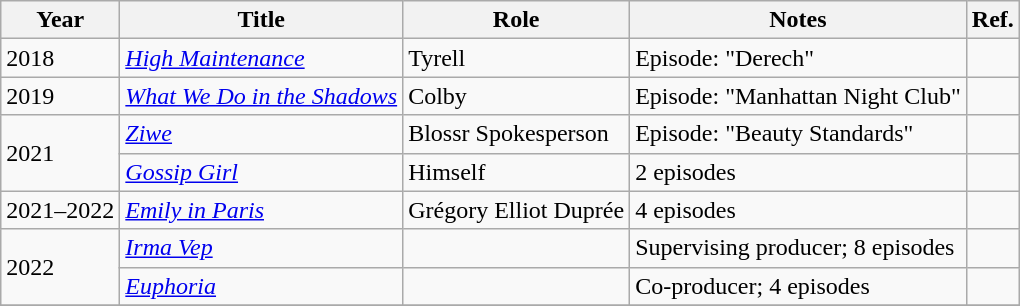<table class="wikitable sortable">
<tr>
<th>Year</th>
<th>Title</th>
<th>Role</th>
<th>Notes</th>
<th class="unsortable">Ref.</th>
</tr>
<tr>
<td>2018</td>
<td><em><a href='#'>High Maintenance</a></em></td>
<td>Tyrell</td>
<td>Episode: "Derech"</td>
<td></td>
</tr>
<tr>
<td>2019</td>
<td><em><a href='#'>What We Do in the Shadows</a></em></td>
<td>Colby</td>
<td>Episode: "Manhattan Night Club"</td>
<td></td>
</tr>
<tr>
<td rowspan=2>2021</td>
<td><em><a href='#'>Ziwe</a></em></td>
<td>Blossr Spokesperson</td>
<td>Episode: "Beauty Standards"</td>
<td></td>
</tr>
<tr>
<td><em><a href='#'>Gossip Girl</a></em></td>
<td>Himself</td>
<td>2 episodes</td>
<td></td>
</tr>
<tr>
<td>2021–2022</td>
<td><em><a href='#'>Emily in Paris</a></em></td>
<td>Grégory Elliot Duprée</td>
<td>4 episodes</td>
<td></td>
</tr>
<tr>
<td rowspan=2>2022</td>
<td><em><a href='#'>Irma Vep</a></em></td>
<td></td>
<td>Supervising producer; 8 episodes</td>
<td></td>
</tr>
<tr>
<td><em><a href='#'>Euphoria</a></em></td>
<td></td>
<td>Co-producer; 4 episodes</td>
<td></td>
</tr>
<tr>
</tr>
</table>
